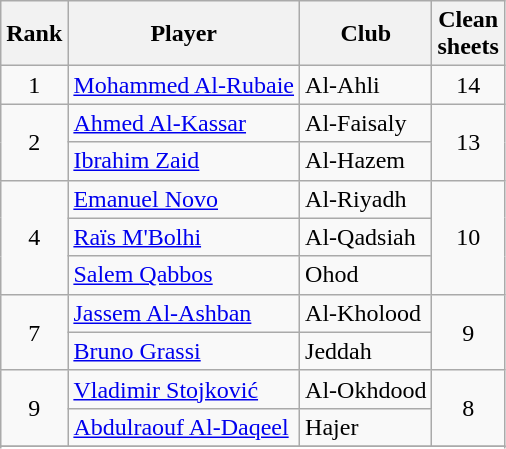<table class="wikitable" style="text-align:center">
<tr>
<th>Rank</th>
<th>Player</th>
<th>Club</th>
<th>Clean<br>sheets</th>
</tr>
<tr>
<td>1</td>
<td align="left"> <a href='#'>Mohammed Al-Rubaie</a></td>
<td align="left">Al-Ahli</td>
<td>14</td>
</tr>
<tr>
<td rowspan=2>2</td>
<td align="left"> <a href='#'>Ahmed Al-Kassar</a></td>
<td align="left">Al-Faisaly</td>
<td rowspan=2>13</td>
</tr>
<tr>
<td align="left"> <a href='#'>Ibrahim Zaid</a></td>
<td align="left">Al-Hazem</td>
</tr>
<tr>
<td rowspan=3>4</td>
<td align="left"> <a href='#'>Emanuel Novo</a></td>
<td align="left">Al-Riyadh</td>
<td rowspan=3>10</td>
</tr>
<tr>
<td align="left"> <a href='#'>Raïs M'Bolhi</a></td>
<td align="left">Al-Qadsiah</td>
</tr>
<tr>
<td align="left"> <a href='#'>Salem Qabbos</a></td>
<td align="left">Ohod</td>
</tr>
<tr>
<td rowspan=2>7</td>
<td align="left"> <a href='#'>Jassem Al-Ashban</a></td>
<td align="left">Al-Kholood</td>
<td rowspan=2>9</td>
</tr>
<tr>
<td align="left"> <a href='#'>Bruno Grassi</a></td>
<td align="left">Jeddah</td>
</tr>
<tr>
<td rowspan=2>9</td>
<td align="left"> <a href='#'>Vladimir Stojković</a></td>
<td align="left">Al-Okhdood</td>
<td rowspan=2>8</td>
</tr>
<tr>
<td align="left"> <a href='#'>Abdulraouf Al-Daqeel</a></td>
<td align="left">Hajer</td>
</tr>
<tr>
</tr>
<tr>
</tr>
</table>
